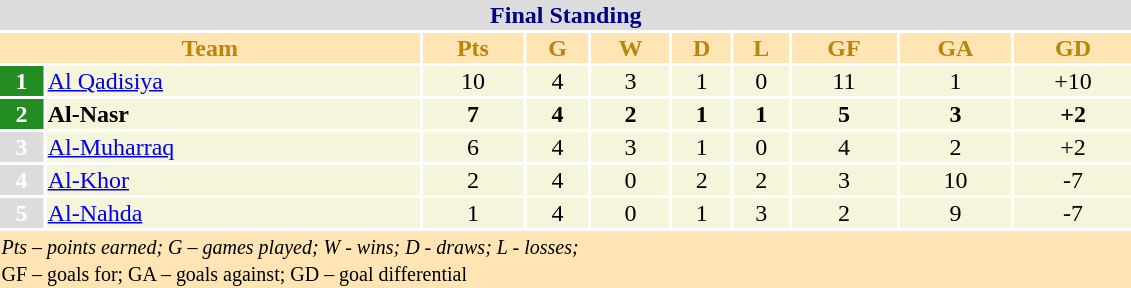<table width=60%>
<tr>
<th colspan="10" bgcolor=#DCDCDC style="color:#00008B;">Final Standing</th>
</tr>
<tr>
<th colspan="2" bgcolor=#ffe5b4 style="color:#B8860B;">Team</th>
<th bgcolor=#ffe5b4 align="center" style="color:#B8860B;">Pts</th>
<th bgcolor=#ffe5b4 align="center" style="color:#B8860B;">G</th>
<th bgcolor=#ffe5b4 align="center" style="color:#B8860B;">W</th>
<th bgcolor=#ffe5b4 align="center" style="color:#B8860B;">D</th>
<th bgcolor=#ffe5b4 align="center" style="color:#B8860B;">L</th>
<th bgcolor=#ffe5b4 align="center" style="color:#B8860B;">GF</th>
<th bgcolor=#ffe5b4 align="center" style="color:#B8860B;">GA</th>
<th bgcolor=#ffe5b4 align="center" style="color:#B8860B;">GD</th>
</tr>
<tr>
<th bgcolor=#228B22 align="center" style="color:white;">1</th>
<td bgcolor=#f5f5dc> <a href='#'>Al Qadisiya</a></td>
<td bgcolor=#f5f5dc align="center">10</td>
<td bgcolor=#f5f5dc align="center">4</td>
<td bgcolor=#f5f5dc align="center">3</td>
<td bgcolor=#f5f5dc align="center">1</td>
<td bgcolor=#f5f5dc align="center">0</td>
<td bgcolor=#f5f5dc align="center">11</td>
<td bgcolor=#f5f5dc align="center">1</td>
<td bgcolor=#f5f5dc align="center">+10</td>
</tr>
<tr>
<th bgcolor=#228B22 align="center" style="color:white;">2</th>
<td bgcolor=#f5f5dc> <strong>Al-Nasr</strong></td>
<td bgcolor=#f5f5dc align="center"><strong>7</strong></td>
<td bgcolor=#f5f5dc align="center"><strong>4</strong></td>
<td bgcolor=#f5f5dc align="center"><strong>2</strong></td>
<td bgcolor=#f5f5dc align="center"><strong>1</strong></td>
<td bgcolor=#f5f5dc align="center"><strong>1</strong></td>
<td bgcolor=#f5f5dc align="center"><strong>5</strong></td>
<td bgcolor=#f5f5dc align="center"><strong>3</strong></td>
<td bgcolor=#f5f5dc align="center"><strong>+2</strong></td>
</tr>
<tr>
<th bgcolor=#DCDCDC align="center" style="color:white;">3</th>
<td bgcolor=#f5f5dc> <a href='#'>Al-Muharraq</a></td>
<td bgcolor=#f5f5dc align="center">6</td>
<td bgcolor=#f5f5dc align="center">4</td>
<td bgcolor=#f5f5dc align="center">3</td>
<td bgcolor=#f5f5dc align="center">1</td>
<td bgcolor=#f5f5dc align="center">0</td>
<td bgcolor=#f5f5dc align="center">4</td>
<td bgcolor=#f5f5dc align="center">2</td>
<td bgcolor=#f5f5dc align="center">+2</td>
</tr>
<tr>
<th bgcolor=#DCDCDC align="center" style="color:white;">4</th>
<td bgcolor=#f5f5dc> <a href='#'>Al-Khor</a></td>
<td bgcolor=#f5f5dc align="center">2</td>
<td bgcolor=#f5f5dc align="center">4</td>
<td bgcolor=#f5f5dc align="center">0</td>
<td bgcolor=#f5f5dc align="center">2</td>
<td bgcolor=#f5f5dc align="center">2</td>
<td bgcolor=#f5f5dc align="center">3</td>
<td bgcolor=#f5f5dc align="center">10</td>
<td bgcolor=#f5f5dc align="center">-7</td>
</tr>
<tr>
<th bgcolor=#DCDCDC align="center" style="color:white;">5</th>
<td bgcolor=#f5f5dc> <a href='#'>Al-Nahda</a></td>
<td bgcolor=#f5f5dc align="center">1</td>
<td bgcolor=#f5f5dc align="center">4</td>
<td bgcolor=#f5f5dc align="center">0</td>
<td bgcolor=#f5f5dc align="center">1</td>
<td bgcolor=#f5f5dc align="center">3</td>
<td bgcolor=#f5f5dc align="center">2</td>
<td bgcolor=#f5f5dc align="center">9</td>
<td bgcolor=#f5f5dc align="center">-7</td>
</tr>
<tr bgcolor=#ffe5b4>
<td colspan="10"><small><em>Pts – points earned; G – games played; W - wins; D - draws; L - losses;<br></em>GF – goals for; GA – goals against; GD – goal differential</small></td>
</tr>
</table>
